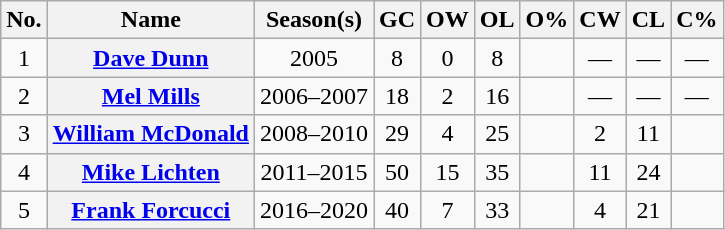<table class="wikitable sortable plainrowheaders" style="text-align:center">
<tr>
<th scope="col" class="unsortable">No.</th>
<th scope="col">Name</th>
<th scope="col">Season(s)</th>
<th scope="col">GC</th>
<th scope="col">OW</th>
<th scope="col">OL</th>
<th scope="col">O%</th>
<th scope="col">CW</th>
<th scope="col">CL</th>
<th scope="col">C%</th>
</tr>
<tr>
<td>1</td>
<th scope="row"><a href='#'>Dave Dunn</a></th>
<td>2005</td>
<td>8</td>
<td>0</td>
<td>8</td>
<td></td>
<td>—</td>
<td>—</td>
<td>—</td>
</tr>
<tr>
<td>2</td>
<th scope="row"><a href='#'>Mel Mills</a></th>
<td>2006–2007</td>
<td>18</td>
<td>2</td>
<td>16</td>
<td></td>
<td>—</td>
<td>—</td>
<td>—</td>
</tr>
<tr>
<td>3</td>
<th scope="row"><a href='#'>William McDonald</a></th>
<td>2008–2010</td>
<td>29</td>
<td>4</td>
<td>25</td>
<td></td>
<td>2</td>
<td>11</td>
<td></td>
</tr>
<tr>
<td>4</td>
<th scope="row"><a href='#'>Mike Lichten</a></th>
<td>2011–2015</td>
<td>50</td>
<td>15</td>
<td>35</td>
<td></td>
<td>11</td>
<td>24</td>
<td></td>
</tr>
<tr>
<td>5</td>
<th scope="row"><a href='#'>Frank Forcucci</a></th>
<td>2016–2020</td>
<td>40</td>
<td>7</td>
<td>33</td>
<td></td>
<td>4</td>
<td>21</td>
<td></td>
</tr>
</table>
